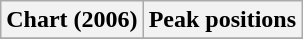<table class="wikitable">
<tr>
<th align="center">Chart (2006)</th>
<th align="center">Peak positions</th>
</tr>
<tr>
</tr>
</table>
